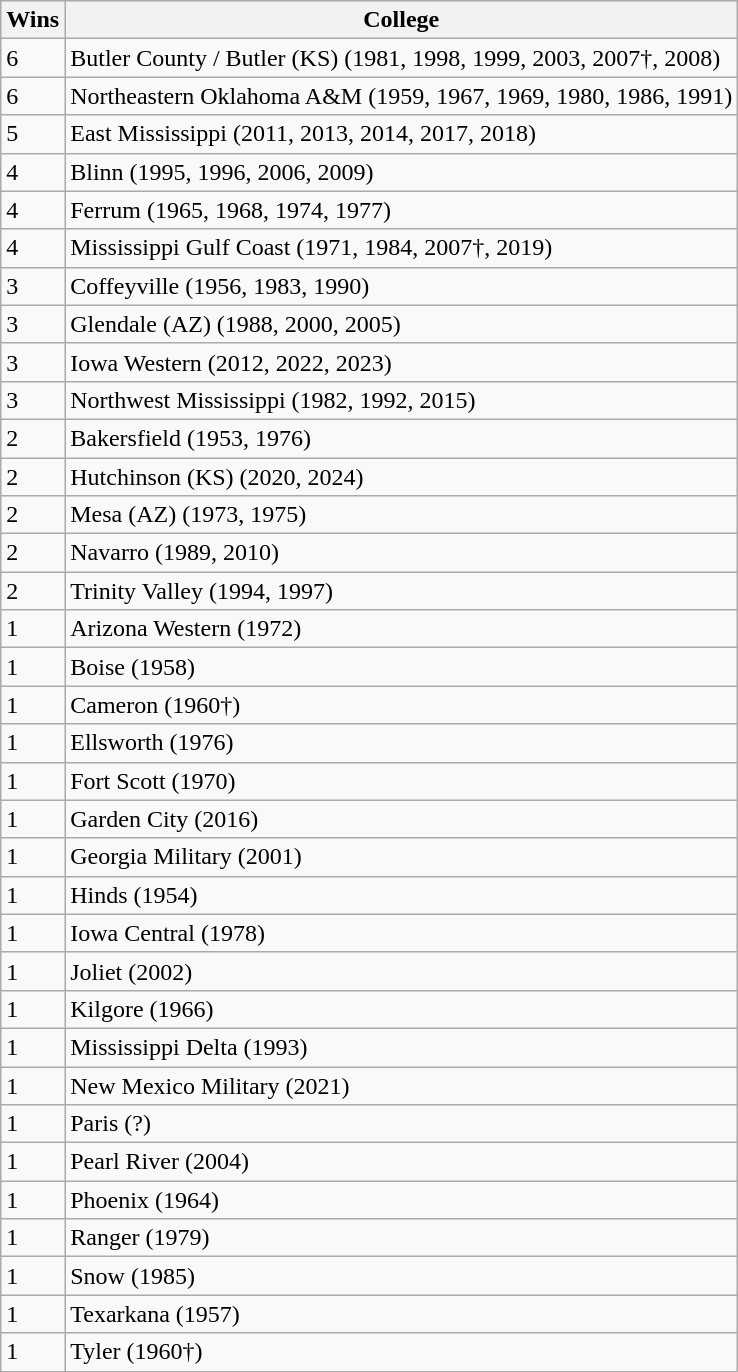<table class="wikitable sortable">
<tr>
<th>Wins</th>
<th>College</th>
</tr>
<tr>
<td>6</td>
<td>Butler County / Butler (KS) (1981, 1998, 1999, 2003, 2007†, 2008)</td>
</tr>
<tr>
<td>6</td>
<td>Northeastern Oklahoma A&M (1959, 1967, 1969, 1980, 1986, 1991)</td>
</tr>
<tr>
<td>5</td>
<td>East Mississippi (2011, 2013, 2014, 2017, 2018)</td>
</tr>
<tr>
<td>4</td>
<td>Blinn (1995, 1996, 2006, 2009)</td>
</tr>
<tr>
<td>4</td>
<td>Ferrum (1965, 1968, 1974, 1977)</td>
</tr>
<tr>
<td>4</td>
<td>Mississippi Gulf Coast (1971, 1984, 2007†, 2019)</td>
</tr>
<tr>
<td>3</td>
<td>Coffeyville (1956, 1983, 1990)</td>
</tr>
<tr>
<td>3</td>
<td>Glendale (AZ) (1988, 2000, 2005)</td>
</tr>
<tr>
<td>3</td>
<td>Iowa Western (2012, 2022, 2023)</td>
</tr>
<tr>
<td>3</td>
<td>Northwest Mississippi (1982, 1992, 2015)</td>
</tr>
<tr>
<td>2</td>
<td>Bakersfield (1953, 1976)</td>
</tr>
<tr>
<td>2</td>
<td>Hutchinson (KS) (2020, 2024)</td>
</tr>
<tr>
<td>2</td>
<td>Mesa (AZ) (1973, 1975)</td>
</tr>
<tr>
<td>2</td>
<td>Navarro (1989, 2010)</td>
</tr>
<tr>
<td>2</td>
<td>Trinity Valley (1994, 1997)</td>
</tr>
<tr>
<td>1</td>
<td>Arizona Western (1972)</td>
</tr>
<tr>
<td>1</td>
<td>Boise (1958)</td>
</tr>
<tr>
<td>1</td>
<td>Cameron (1960†)</td>
</tr>
<tr>
<td>1</td>
<td>Ellsworth (1976)</td>
</tr>
<tr>
<td>1</td>
<td>Fort Scott (1970)</td>
</tr>
<tr>
<td>1</td>
<td>Garden City (2016)</td>
</tr>
<tr>
<td>1</td>
<td>Georgia Military (2001)</td>
</tr>
<tr>
<td>1</td>
<td>Hinds (1954)</td>
</tr>
<tr>
<td>1</td>
<td>Iowa Central (1978)</td>
</tr>
<tr>
<td>1</td>
<td>Joliet (2002)</td>
</tr>
<tr>
<td>1</td>
<td>Kilgore (1966)</td>
</tr>
<tr>
<td>1</td>
<td>Mississippi Delta (1993)</td>
</tr>
<tr>
<td>1</td>
<td>New Mexico Military (2021)</td>
</tr>
<tr>
<td>1</td>
<td>Paris (?)</td>
</tr>
<tr>
<td>1</td>
<td>Pearl River (2004)</td>
</tr>
<tr>
<td>1</td>
<td>Phoenix (1964)</td>
</tr>
<tr>
<td>1</td>
<td>Ranger (1979)</td>
</tr>
<tr>
<td>1</td>
<td>Snow (1985)</td>
</tr>
<tr>
<td>1</td>
<td>Texarkana (1957)</td>
</tr>
<tr>
<td>1</td>
<td>Tyler (1960†)</td>
</tr>
<tr>
</tr>
</table>
